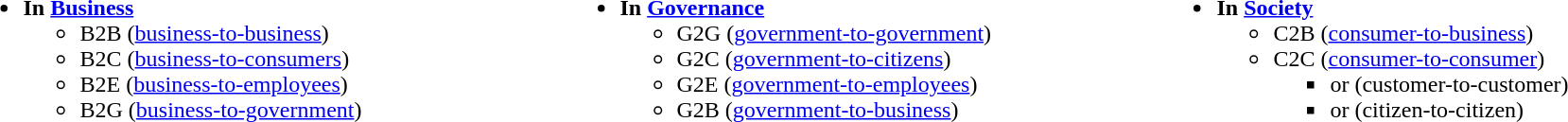<table width="100%">
<tr valign=top|>
<td width="33%"><br><ul><li><strong>In <a href='#'>Business</a></strong><ul><li>B2B (<a href='#'>business-to-business</a>)</li><li>B2C (<a href='#'>business-to-consumers</a>)</li><li>B2E (<a href='#'>business-to-employees</a>)</li><li>B2G (<a href='#'>business-to-government</a>)</li></ul></li></ul></td>
<td width="33%"><br><ul><li><strong>In <a href='#'>Governance</a></strong><ul><li>G2G (<a href='#'>government-to-government</a>)</li><li>G2C (<a href='#'>government-to-citizens</a>)</li><li>G2E (<a href='#'>government-to-employees</a>)</li><li>G2B (<a href='#'>government-to-business</a>)</li></ul></li></ul></td>
<td width="33%"><br><ul><li><strong>In <a href='#'>Society</a></strong><ul><li>C2B (<a href='#'>consumer-to-business</a>)</li><li>C2C (<a href='#'>consumer-to-consumer</a>)<ul><li>or (customer-to-customer)</li><li>or (citizen-to-citizen)</li></ul></li></ul></li></ul></td>
</tr>
</table>
